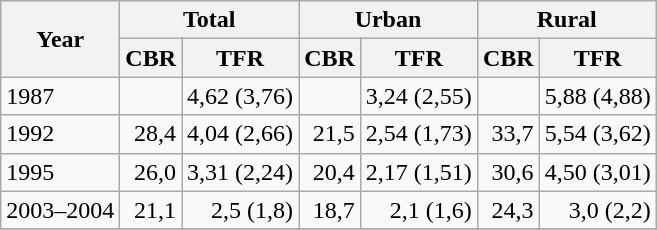<table class="wikitable">
<tr>
<th rowspan=2>Year</th>
<th colspan=2>Total</th>
<th colspan=2>Urban</th>
<th colspan=2>Rural</th>
</tr>
<tr>
<th>CBR</th>
<th>TFR</th>
<th>CBR</th>
<th>TFR</th>
<th>CBR</th>
<th>TFR</th>
</tr>
<tr>
<td>1987</td>
<td style="text-align:right;"></td>
<td style="text-align:right;">4,62 (3,76)</td>
<td style="text-align:right;"></td>
<td style="text-align:right;">3,24 (2,55)</td>
<td style="text-align:right;"></td>
<td style="text-align:right;">5,88 (4,88)</td>
</tr>
<tr>
<td>1992</td>
<td style="text-align:right;">28,4</td>
<td style="text-align:right;">4,04 (2,66)</td>
<td style="text-align:right;">21,5</td>
<td style="text-align:right;">2,54 (1,73)</td>
<td style="text-align:right;">33,7</td>
<td style="text-align:right;">5,54 (3,62)</td>
</tr>
<tr>
<td>1995</td>
<td style="text-align:right;">26,0</td>
<td style="text-align:right;">3,31 (2,24)</td>
<td style="text-align:right;">20,4</td>
<td style="text-align:right;">2,17 (1,51)</td>
<td style="text-align:right;">30,6</td>
<td style="text-align:right;">4,50 (3,01)</td>
</tr>
<tr>
<td>2003–2004</td>
<td style="text-align:right;">21,1</td>
<td style="text-align:right;">2,5 (1,8)</td>
<td style="text-align:right;">18,7</td>
<td style="text-align:right;">2,1 (1,6)</td>
<td style="text-align:right;">24,3</td>
<td style="text-align:right;">3,0 (2,2)</td>
</tr>
<tr>
</tr>
</table>
